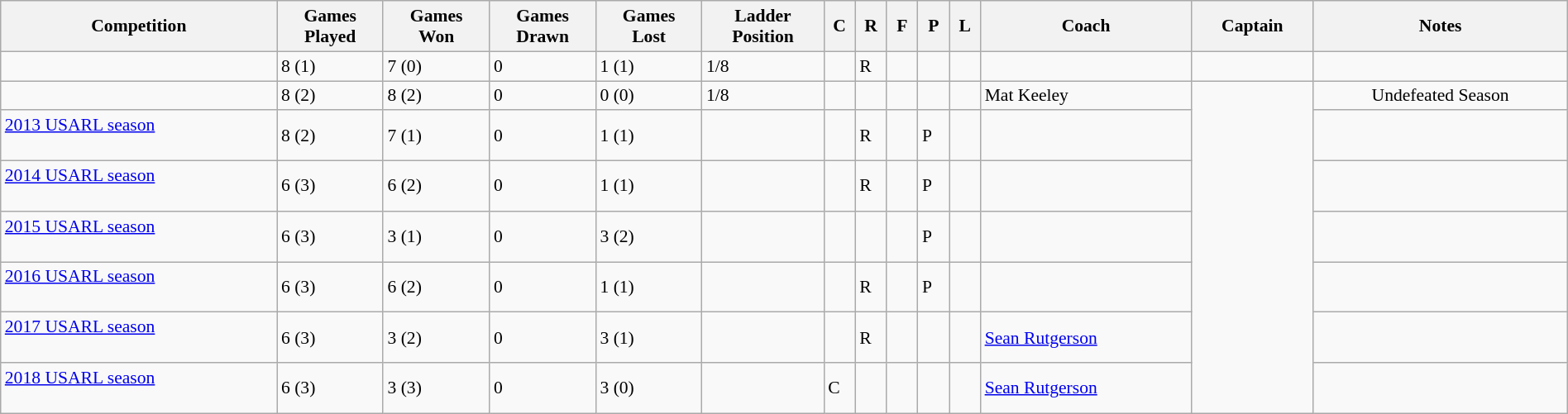<table class="wikitable"  style="width:100%; font-size:90%;">
<tr>
<th>Competition</th>
<th>Games<br>Played</th>
<th>Games<br>Won</th>
<th>Games<br>Drawn</th>
<th>Games<br>Lost</th>
<th>Ladder<br>Position</th>
<th style="width:2%;">C</th>
<th style="width:2%;">R</th>
<th style="width:2%;">F</th>
<th style="width:2%;">P</th>
<th style="width:2%;">L</th>
<th>Coach</th>
<th>Captain</th>
<th>Notes</th>
</tr>
<tr>
<td></td>
<td>8 (1)</td>
<td>7 (0)</td>
<td>0</td>
<td>1 (1)</td>
<td>1/8</td>
<td></td>
<td>R</td>
<td></td>
<td></td>
<td></td>
<td></td>
<td></td>
<td></td>
</tr>
<tr>
<td></td>
<td>8 (2)</td>
<td>8 (2)</td>
<td>0</td>
<td>0 (0)</td>
<td>1/8</td>
<td></td>
<td></td>
<td></td>
<td></td>
<td></td>
<td>Mat Keeley</td>
<td rowspan="8"></td>
<td style="text-align:center;">Undefeated Season</td>
</tr>
<tr>
<td><a href='#'>2013 USARL season</a><br><br></td>
<td>8 (2)</td>
<td>7 (1)</td>
<td>0</td>
<td>1 (1)</td>
<td></td>
<td></td>
<td>R</td>
<td></td>
<td>P</td>
<td></td>
<td></td>
<td></td>
</tr>
<tr>
<td><a href='#'>2014 USARL season</a><br><br></td>
<td>6 (3)</td>
<td>6 (2)</td>
<td>0</td>
<td>1 (1)</td>
<td></td>
<td></td>
<td>R</td>
<td></td>
<td>P</td>
<td></td>
<td></td>
<td></td>
</tr>
<tr>
<td><a href='#'>2015 USARL season</a><br><br></td>
<td>6 (3)</td>
<td>3 (1)</td>
<td>0</td>
<td>3 (2)</td>
<td></td>
<td></td>
<td></td>
<td></td>
<td>P</td>
<td></td>
<td></td>
<td></td>
</tr>
<tr>
<td><a href='#'>2016 USARL season</a><br><br></td>
<td>6 (3)</td>
<td>6 (2)</td>
<td>0</td>
<td>1 (1)</td>
<td></td>
<td></td>
<td>R</td>
<td></td>
<td>P</td>
<td></td>
<td></td>
<td></td>
</tr>
<tr>
<td><a href='#'>2017 USARL season</a><br><br></td>
<td>6 (3)</td>
<td>3 (2)</td>
<td>0</td>
<td>3 (1)</td>
<td></td>
<td></td>
<td>R</td>
<td></td>
<td></td>
<td></td>
<td><a href='#'>Sean Rutgerson</a></td>
<td></td>
</tr>
<tr>
<td><a href='#'>2018 USARL season</a><br><br></td>
<td>6 (3)</td>
<td>3 (3)</td>
<td>0</td>
<td>3 (0)</td>
<td></td>
<td>C</td>
<td></td>
<td></td>
<td></td>
<td></td>
<td><a href='#'>Sean Rutgerson</a><br></td>
<td></td>
</tr>
</table>
